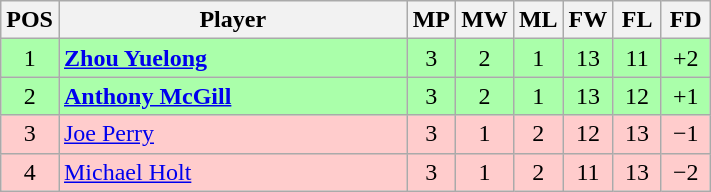<table class="wikitable" style="text-align: center;">
<tr>
<th width=25>POS</th>
<th width=225>Player</th>
<th width=25>MP</th>
<th width=25>MW</th>
<th width=25>ML</th>
<th width=25>FW</th>
<th width=25>FL</th>
<th width=25>FD</th>
</tr>
<tr style="background:#afa;">
<td>1</td>
<td style="text-align:left;"> <strong><a href='#'>Zhou Yuelong</a></strong></td>
<td>3</td>
<td>2</td>
<td>1</td>
<td>13</td>
<td>11</td>
<td>+2</td>
</tr>
<tr style="background:#afa;">
<td>2</td>
<td style="text-align:left;"> <strong><a href='#'>Anthony McGill</a></strong></td>
<td>3</td>
<td>2</td>
<td>1</td>
<td>13</td>
<td>12</td>
<td>+1</td>
</tr>
<tr style="background:#fcc;">
<td>3</td>
<td style="text-align:left;"> <a href='#'>Joe Perry</a></td>
<td>3</td>
<td>1</td>
<td>2</td>
<td>12</td>
<td>13</td>
<td>−1</td>
</tr>
<tr style="background:#fcc;">
<td>4</td>
<td style="text-align:left;"> <a href='#'>Michael Holt</a></td>
<td>3</td>
<td>1</td>
<td>2</td>
<td>11</td>
<td>13</td>
<td>−2</td>
</tr>
</table>
